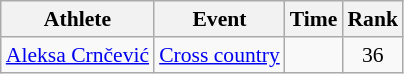<table class="wikitable" style="text-align:center; font-size:90%">
<tr>
<th>Athlete</th>
<th>Event</th>
<th>Time</th>
<th>Rank</th>
</tr>
<tr>
<td rowspan=2 align=left><a href='#'>Aleksa Crnčević</a></td>
<td align=left><a href='#'>Cross country</a></td>
<td></td>
<td>36</td>
</tr>
</table>
